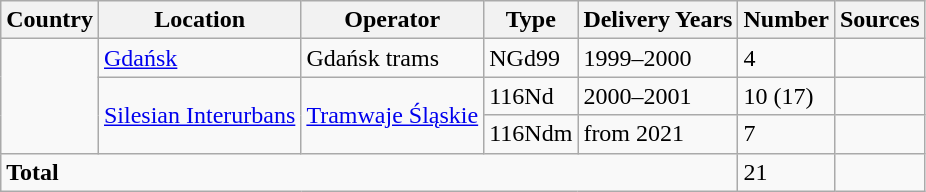<table class="wikitable">
<tr>
<th>Country</th>
<th>Location</th>
<th>Operator</th>
<th>Type</th>
<th>Delivery Years</th>
<th>Number</th>
<th>Sources</th>
</tr>
<tr>
<td rowspan="3"></td>
<td><a href='#'>Gdańsk</a></td>
<td>Gdańsk trams</td>
<td>NGd99</td>
<td>1999–2000</td>
<td>4</td>
<td></td>
</tr>
<tr>
<td rowspan="2"><a href='#'>Silesian Interurbans</a></td>
<td rowspan="2"><a href='#'>Tramwaje Śląskie</a></td>
<td>116Nd</td>
<td>2000–2001</td>
<td>10 (17)</td>
<td></td>
</tr>
<tr>
<td>116Ndm</td>
<td>from 2021</td>
<td>7</td>
<td></td>
</tr>
<tr>
<td colspan="5"><strong>Total</strong></td>
<td>21</td>
<td></td>
</tr>
</table>
